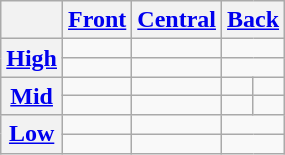<table class="wikitable" style="text-align:center">
<tr>
<th></th>
<th><a href='#'>Front</a></th>
<th><a href='#'>Central</a></th>
<th colspan="2"><a href='#'>Back</a></th>
</tr>
<tr>
<th rowspan="2"><a href='#'>High</a></th>
<td></td>
<td></td>
<td colspan="2"></td>
</tr>
<tr>
<td></td>
<td></td>
<td colspan="2"></td>
</tr>
<tr>
<th rowspan="2"><a href='#'>Mid</a></th>
<td></td>
<td></td>
<td></td>
<td></td>
</tr>
<tr>
<td></td>
<td></td>
<td></td>
<td></td>
</tr>
<tr>
<th rowspan="2"><a href='#'>Low</a></th>
<td></td>
<td></td>
<td colspan="2"></td>
</tr>
<tr>
<td></td>
<td></td>
<td colspan="2"></td>
</tr>
</table>
